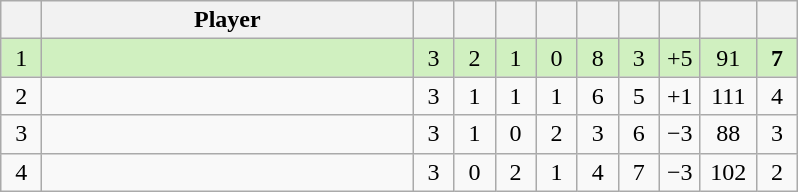<table class="wikitable" style="text-align:center; margin: 1em auto 1em auto, align:left">
<tr>
<th width=20></th>
<th width=240>Player</th>
<th width=20></th>
<th width=20></th>
<th width=20></th>
<th width=20></th>
<th width=20></th>
<th width=20></th>
<th width=20></th>
<th width=30></th>
<th width=20></th>
</tr>
<tr style="background:#D0F0C0;">
<td>1</td>
<td align=left></td>
<td>3</td>
<td>2</td>
<td>1</td>
<td>0</td>
<td>8</td>
<td>3</td>
<td>+5</td>
<td>91</td>
<td><strong>7</strong></td>
</tr>
<tr style=>
<td>2</td>
<td align=left></td>
<td>3</td>
<td>1</td>
<td>1</td>
<td>1</td>
<td>6</td>
<td>5</td>
<td>+1</td>
<td>111</td>
<td>4</td>
</tr>
<tr style=>
<td>3</td>
<td align=left></td>
<td>3</td>
<td>1</td>
<td>0</td>
<td>2</td>
<td>3</td>
<td>6</td>
<td>−3</td>
<td>88</td>
<td>3</td>
</tr>
<tr style=>
<td>4</td>
<td align=left></td>
<td>3</td>
<td>0</td>
<td>2</td>
<td>1</td>
<td>4</td>
<td>7</td>
<td>−3</td>
<td>102</td>
<td>2</td>
</tr>
</table>
